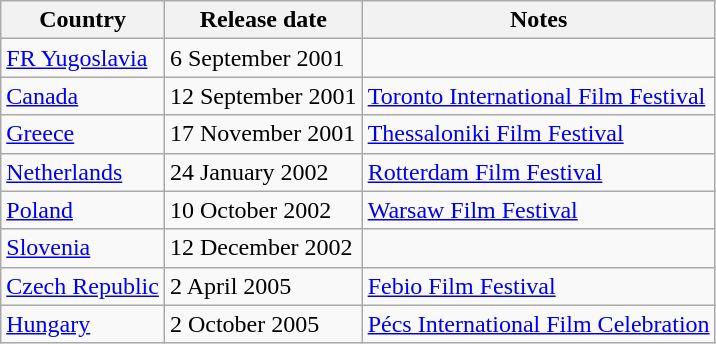<table class="sortable wikitable">
<tr>
<th>Country</th>
<th>Release date</th>
<th>Notes</th>
</tr>
<tr>
<td><a href='#'>FR Yugoslavia</a></td>
<td>6 September 2001</td>
<td></td>
</tr>
<tr>
<td><a href='#'>Canada</a></td>
<td>12 September 2001</td>
<td><a href='#'>Toronto International Film Festival</a></td>
</tr>
<tr>
<td><a href='#'>Greece</a></td>
<td>17 November 2001</td>
<td><a href='#'>Thessaloniki Film Festival</a></td>
</tr>
<tr>
<td><a href='#'>Netherlands</a></td>
<td>24 January 2002</td>
<td><a href='#'>Rotterdam Film Festival</a></td>
</tr>
<tr>
<td><a href='#'>Poland</a></td>
<td>10 October 2002</td>
<td><a href='#'>Warsaw Film Festival</a></td>
</tr>
<tr>
<td><a href='#'>Slovenia</a></td>
<td>12 December 2002</td>
<td></td>
</tr>
<tr>
<td><a href='#'>Czech Republic</a></td>
<td>2 April 2005</td>
<td><a href='#'>Febio Film Festival</a></td>
</tr>
<tr>
<td><a href='#'>Hungary</a></td>
<td>2 October 2005</td>
<td><a href='#'>Pécs International Film Celebration</a></td>
</tr>
</table>
